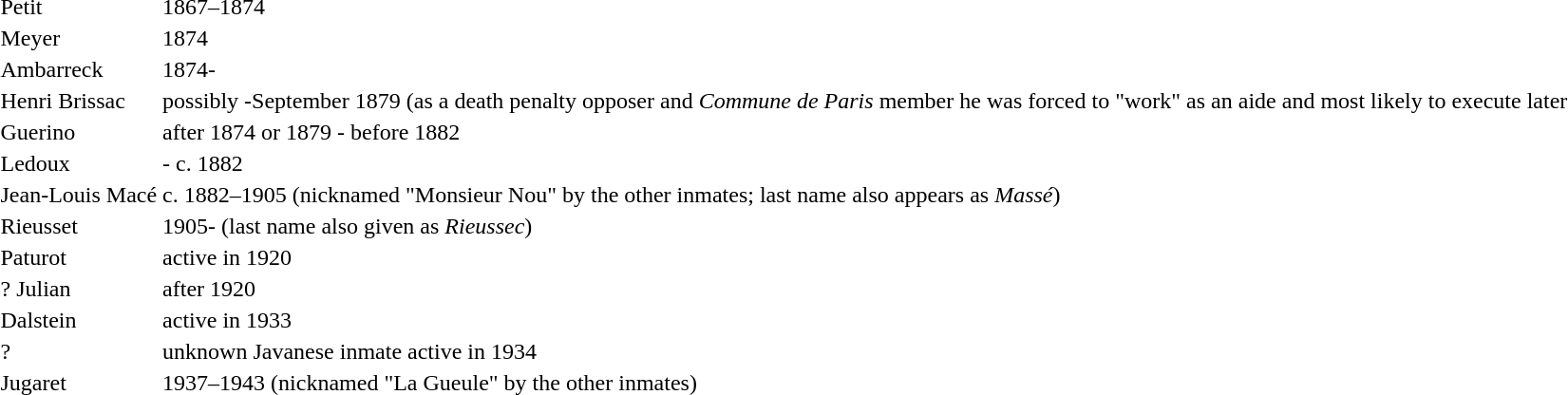<table>
<tr>
<td>Petit</td>
<td>1867–1874</td>
</tr>
<tr>
<td>Meyer</td>
<td>1874</td>
</tr>
<tr>
<td>Ambarreck</td>
<td>1874-</td>
</tr>
<tr>
<td>Henri Brissac</td>
<td>possibly -September 1879 (as a death penalty opposer and <em>Commune de Paris</em> member he was forced to "work" as an aide and most likely to execute later</td>
</tr>
<tr>
<td>Guerino</td>
<td>after 1874 or 1879 - before 1882</td>
</tr>
<tr>
<td>Ledoux</td>
<td>- c. 1882</td>
</tr>
<tr>
<td>Jean-Louis Macé</td>
<td>c. 1882–1905 (nicknamed "Monsieur Nou" by the other inmates; last name also appears as <em>Massé</em>)</td>
</tr>
<tr>
<td>Rieusset</td>
<td>1905- (last name also given as <em>Rieussec</em>)</td>
</tr>
<tr>
<td>Paturot</td>
<td>active in 1920</td>
</tr>
<tr>
<td>? Julian</td>
<td>after 1920</td>
</tr>
<tr>
<td>Dalstein</td>
<td>active in 1933</td>
</tr>
<tr>
<td>?</td>
<td>unknown Javanese inmate active in 1934</td>
</tr>
<tr>
<td>Jugaret</td>
<td>1937–1943 (nicknamed "La Gueule" by the other inmates)</td>
</tr>
</table>
